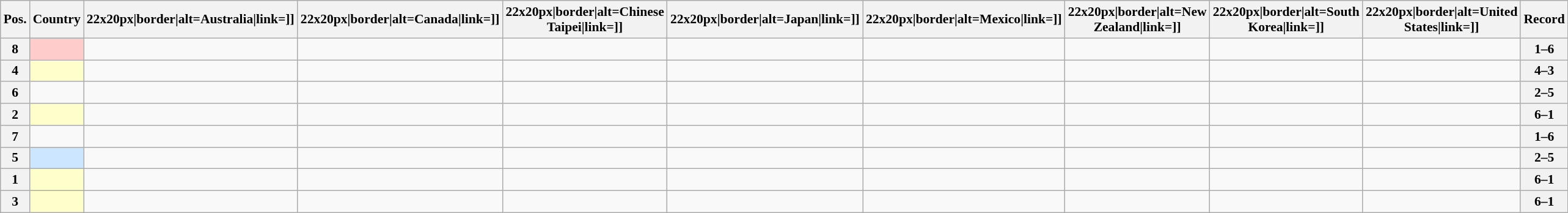<table class="wikitable sortable nowrap" style="text-align:center; font-size:0.9em;">
<tr>
<th>Pos.</th>
<th>Country</th>
<th [[Image:>22x20px|border|alt=Australia|link=]]</th>
<th [[Image:>22x20px|border|alt=Canada|link=]]</th>
<th [[Image:>22x20px|border|alt=Chinese Taipei|link=]]</th>
<th [[Image:>22x20px|border|alt=Japan|link=]]</th>
<th [[Image:>22x20px|border|alt=Mexico|link=]]</th>
<th [[Image:>22x20px|border|alt=New Zealand|link=]]</th>
<th [[Image:>22x20px|border|alt=South Korea|link=]]</th>
<th [[Image:>22x20px|border|alt=United States|link=]]</th>
<th>Record</th>
</tr>
<tr>
<th>8</th>
<td style="text-align:left; background:#ffcccc;"></td>
<td></td>
<td></td>
<td></td>
<td></td>
<td></td>
<td></td>
<td></td>
<td></td>
<th>1–6</th>
</tr>
<tr>
<th>4</th>
<td style="text-align:left; background:#ffffcc;"></td>
<td></td>
<td></td>
<td></td>
<td></td>
<td></td>
<td></td>
<td></td>
<td></td>
<th>4–3</th>
</tr>
<tr>
<th>6</th>
<td style="text-align:left;"></td>
<td></td>
<td></td>
<td></td>
<td></td>
<td></td>
<td></td>
<td></td>
<td></td>
<th>2–5</th>
</tr>
<tr>
<th>2</th>
<td style="text-align:left; background:#ffffcc;"></td>
<td></td>
<td></td>
<td></td>
<td></td>
<td></td>
<td></td>
<td></td>
<td></td>
<th>6–1</th>
</tr>
<tr>
<th>7</th>
<td style="text-align:left;"></td>
<td></td>
<td></td>
<td></td>
<td></td>
<td></td>
<td></td>
<td></td>
<td></td>
<th>1–6</th>
</tr>
<tr>
<th>5</th>
<td style="text-align:left; background:#CCE6FF;"></td>
<td></td>
<td></td>
<td></td>
<td></td>
<td></td>
<td></td>
<td></td>
<td></td>
<th>2–5</th>
</tr>
<tr>
<th>1</th>
<td style="text-align:left; background:#ffffcc;"></td>
<td></td>
<td></td>
<td></td>
<td></td>
<td></td>
<td></td>
<td></td>
<td></td>
<th>6–1</th>
</tr>
<tr>
<th>3</th>
<td style="text-align:left; background:#ffffcc;"></td>
<td></td>
<td></td>
<td></td>
<td></td>
<td></td>
<td></td>
<td></td>
<td></td>
<th>6–1</th>
</tr>
</table>
